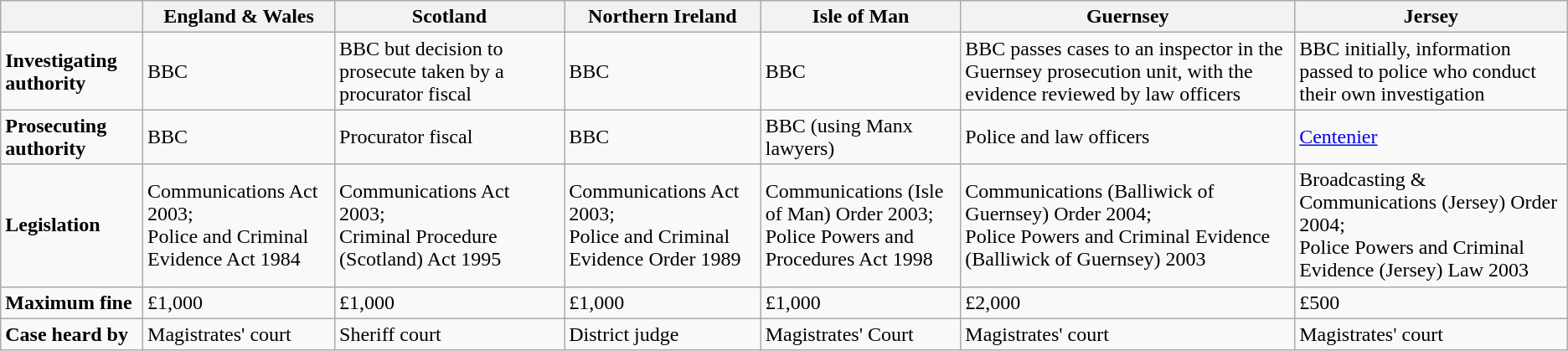<table class="wikitable">
<tr>
<th></th>
<th>England & Wales</th>
<th>Scotland</th>
<th>Northern Ireland</th>
<th>Isle of Man</th>
<th>Guernsey</th>
<th>Jersey</th>
</tr>
<tr>
<td><strong>Investigating authority</strong></td>
<td>BBC</td>
<td>BBC but decision to prosecute taken by a procurator fiscal</td>
<td>BBC</td>
<td>BBC</td>
<td>BBC passes cases to an inspector in the Guernsey prosecution unit, with the evidence reviewed by law officers</td>
<td>BBC initially, information passed to police who conduct their own investigation</td>
</tr>
<tr>
<td><strong>Prosecuting authority</strong></td>
<td>BBC</td>
<td>Procurator fiscal</td>
<td>BBC</td>
<td>BBC (using Manx lawyers)</td>
<td>Police and law officers</td>
<td><a href='#'>Centenier</a></td>
</tr>
<tr>
<td><strong>Legislation</strong></td>
<td>Communications Act 2003;<br>Police and Criminal Evidence Act 1984</td>
<td>Communications Act 2003;<br>Criminal Procedure (Scotland) Act 1995</td>
<td>Communications Act 2003;<br>Police and Criminal Evidence Order 1989</td>
<td>Communications (Isle of Man) Order 2003;<br>Police Powers and Procedures Act 1998</td>
<td>Communications (Balliwick of Guernsey) Order 2004;<br>Police Powers and Criminal Evidence (Balliwick of Guernsey) 2003</td>
<td>Broadcasting & Communications (Jersey) Order 2004;<br>Police Powers and Criminal Evidence (Jersey) Law 2003</td>
</tr>
<tr>
<td><strong>Maximum fine</strong></td>
<td>£1,000</td>
<td>£1,000</td>
<td>£1,000</td>
<td>£1,000</td>
<td>£2,000</td>
<td>£500</td>
</tr>
<tr>
<td><strong>Case heard by</strong></td>
<td>Magistrates' court</td>
<td>Sheriff court</td>
<td>District judge</td>
<td>Magistrates' Court</td>
<td>Magistrates' court</td>
<td>Magistrates' court</td>
</tr>
</table>
